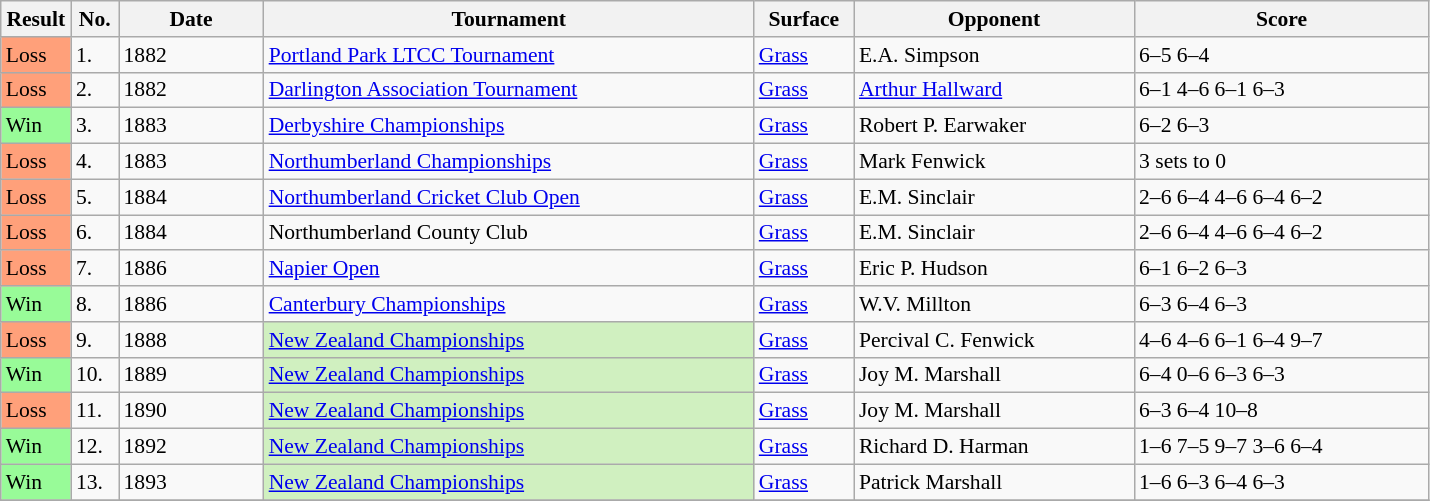<table class='sortable wikitable' style=font-size:90%;>
<tr>
<th style="width:40px">Result</th>
<th style="width:25px">No.</th>
<th style="width:90px">Date</th>
<th style="width:320px">Tournament</th>
<th style="width:60px">Surface</th>
<th style="width:180px">Opponent</th>
<th style="width:190px" class="unsortable">Score</th>
</tr>
<tr>
<td style="background:#ffa07a;">Loss</td>
<td>1.</td>
<td>1882</td>
<td><a href='#'>Portland Park LTCC Tournament</a></td>
<td><a href='#'>Grass</a></td>
<td> E.A. Simpson</td>
<td>6–5 6–4</td>
</tr>
<tr>
<td style="background:#ffa07a;">Loss</td>
<td>2.</td>
<td>1882</td>
<td><a href='#'>Darlington Association Tournament</a></td>
<td><a href='#'>Grass</a></td>
<td> <a href='#'>Arthur Hallward</a></td>
<td>6–1 4–6 6–1 6–3</td>
</tr>
<tr>
<td style="background:#98FB98;">Win</td>
<td>3.</td>
<td>1883</td>
<td><a href='#'>Derbyshire Championships</a></td>
<td><a href='#'>Grass</a></td>
<td> Robert P. Earwaker</td>
<td>6–2 6–3</td>
</tr>
<tr>
<td style="background:#ffa07a;">Loss</td>
<td>4.</td>
<td>1883</td>
<td><a href='#'>Northumberland Championships</a></td>
<td><a href='#'>Grass</a></td>
<td> Mark Fenwick</td>
<td>3 sets to 0</td>
</tr>
<tr>
<td style="background:#ffa07a;">Loss</td>
<td>5.</td>
<td>1884</td>
<td><a href='#'>Northumberland Cricket Club Open</a></td>
<td><a href='#'>Grass</a></td>
<td> E.M. Sinclair</td>
<td>2–6 6–4 4–6 6–4 6–2</td>
</tr>
<tr>
<td style="background:#ffa07a;">Loss</td>
<td>6.</td>
<td>1884</td>
<td>Northumberland County Club</td>
<td><a href='#'>Grass</a></td>
<td> E.M. Sinclair</td>
<td>2–6 6–4 4–6 6–4 6–2</td>
</tr>
<tr>
<td style="background:#ffa07a;">Loss</td>
<td>7.</td>
<td>1886</td>
<td><a href='#'>Napier Open</a></td>
<td><a href='#'>Grass</a></td>
<td> Eric P. Hudson</td>
<td>6–1 6–2 6–3</td>
</tr>
<tr>
<td style="background:#98FB98;">Win</td>
<td>8.</td>
<td>1886</td>
<td><a href='#'>Canterbury Championships</a></td>
<td><a href='#'>Grass</a></td>
<td> W.V. Millton</td>
<td>6–3 6–4 6–3</td>
</tr>
<tr>
<td style="background:#ffa07a;">Loss</td>
<td>9.</td>
<td>1888</td>
<td style="background:#d0f0c0"><a href='#'>New Zealand Championships</a></td>
<td><a href='#'>Grass</a></td>
<td> Percival C. Fenwick</td>
<td>4–6 4–6 6–1 6–4 9–7</td>
</tr>
<tr>
<td style="background:#98FB98;">Win</td>
<td>10.</td>
<td>1889</td>
<td style="background:#d0f0c0"><a href='#'>New Zealand Championships</a></td>
<td><a href='#'>Grass</a></td>
<td> Joy M. Marshall</td>
<td>6–4 0–6 6–3 6–3</td>
</tr>
<tr>
<td style="background:#ffa07a;">Loss</td>
<td>11.</td>
<td>1890</td>
<td style="background:#d0f0c0"><a href='#'>New Zealand Championships</a></td>
<td><a href='#'>Grass</a></td>
<td> Joy M. Marshall</td>
<td>6–3 6–4 10–8</td>
</tr>
<tr>
<td style="background:#98FB98;">Win</td>
<td>12.</td>
<td>1892</td>
<td style="background:#d0f0c0"><a href='#'>New Zealand Championships</a></td>
<td><a href='#'>Grass</a></td>
<td> Richard D. Harman</td>
<td>1–6 7–5 9–7 3–6 6–4</td>
</tr>
<tr>
<td style="background:#98FB98;">Win</td>
<td>13.</td>
<td>1893</td>
<td style="background:#d0f0c0"><a href='#'>New Zealand Championships</a></td>
<td><a href='#'>Grass</a></td>
<td> Patrick Marshall</td>
<td>1–6 6–3 6–4 6–3</td>
</tr>
<tr>
</tr>
</table>
